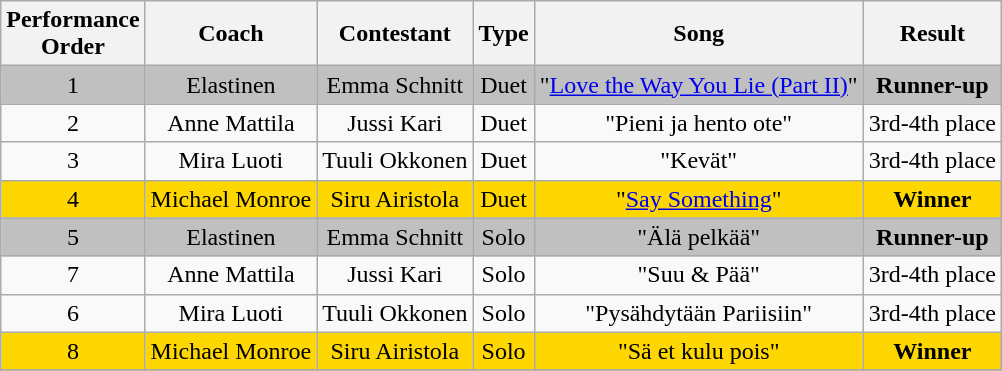<table class="wikitable" style="text-align: center; width: auto;">
<tr>
<th>Performance <br>Order</th>
<th>Coach</th>
<th>Contestant</th>
<th>Type</th>
<th>Song</th>
<th>Result</th>
</tr>
<tr style="background:silver;">
<td>1</td>
<td>Elastinen</td>
<td>Emma Schnitt</td>
<td>Duet</td>
<td>"<a href='#'>Love the Way You Lie (Part II)</a>" </td>
<td><strong>Runner-up</strong></td>
</tr>
<tr>
<td>2</td>
<td>Anne Mattila</td>
<td>Jussi Kari</td>
<td>Duet</td>
<td>"Pieni ja hento ote" </td>
<td>3rd-4th place</td>
</tr>
<tr>
<td>3</td>
<td>Mira Luoti</td>
<td>Tuuli Okkonen</td>
<td>Duet</td>
<td>"Kevät" </td>
<td>3rd-4th place</td>
</tr>
<tr style="background:gold;">
<td>4</td>
<td>Michael Monroe</td>
<td>Siru Airistola</td>
<td>Duet</td>
<td>"<a href='#'>Say Something</a>" </td>
<td><strong>Winner</strong></td>
</tr>
<tr style="background:silver;">
<td>5</td>
<td>Elastinen</td>
<td>Emma Schnitt</td>
<td>Solo</td>
<td>"Älä pelkää"</td>
<td><strong>Runner-up</strong></td>
</tr>
<tr>
<td>7</td>
<td>Anne Mattila</td>
<td>Jussi Kari</td>
<td>Solo</td>
<td>"Suu & Pää"</td>
<td>3rd-4th place</td>
</tr>
<tr>
<td>6</td>
<td>Mira Luoti</td>
<td>Tuuli Okkonen</td>
<td>Solo</td>
<td>"Pysähdytään Pariisiin"</td>
<td>3rd-4th place</td>
</tr>
<tr style="background:gold;">
<td>8</td>
<td>Michael Monroe</td>
<td>Siru Airistola</td>
<td>Solo</td>
<td>"Sä et kulu pois"</td>
<td><strong>Winner</strong></td>
</tr>
<tr>
</tr>
</table>
